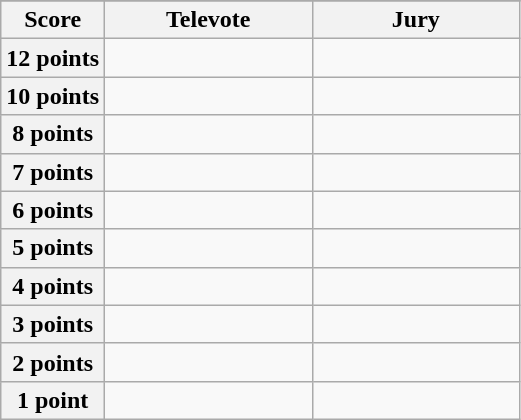<table class="wikitable">
<tr>
</tr>
<tr>
<th scope="col" width="20%">Score</th>
<th scope="col" width="40%">Televote</th>
<th scope="col" width="40%">Jury</th>
</tr>
<tr>
<th scope="row">12 points</th>
<td></td>
<td></td>
</tr>
<tr>
<th scope="row">10 points</th>
<td></td>
<td></td>
</tr>
<tr>
<th scope="row">8 points</th>
<td></td>
<td></td>
</tr>
<tr>
<th scope="row">7 points</th>
<td></td>
<td></td>
</tr>
<tr>
<th scope="row">6 points</th>
<td></td>
<td></td>
</tr>
<tr>
<th scope="row">5 points</th>
<td></td>
<td></td>
</tr>
<tr>
<th scope="row">4 points</th>
<td></td>
<td></td>
</tr>
<tr>
<th scope="row">3 points</th>
<td></td>
<td></td>
</tr>
<tr>
<th scope="row">2 points</th>
<td></td>
<td></td>
</tr>
<tr>
<th scope="row">1 point</th>
<td></td>
<td></td>
</tr>
</table>
